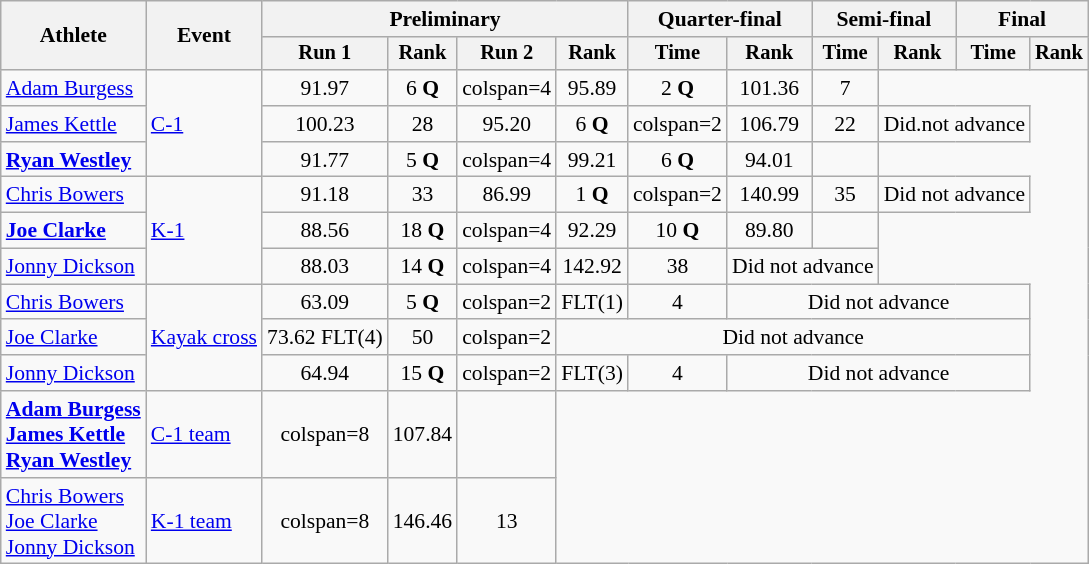<table class=wikitable style=font-size:90%;text-align:center>
<tr>
<th rowspan=2>Athlete</th>
<th rowspan=2>Event</th>
<th colspan=4>Preliminary</th>
<th colspan=2>Quarter-final</th>
<th colspan=2>Semi-final</th>
<th colspan=2>Final</th>
</tr>
<tr style=font-size:95%>
<th>Run 1</th>
<th>Rank</th>
<th>Run 2</th>
<th>Rank</th>
<th>Time</th>
<th>Rank</th>
<th>Time</th>
<th>Rank</th>
<th>Time</th>
<th>Rank</th>
</tr>
<tr>
<td align=left><a href='#'>Adam Burgess</a></td>
<td align=left rowspan=3><a href='#'>C-1</a></td>
<td>91.97</td>
<td>6 <strong>Q</strong></td>
<td>colspan=4 </td>
<td>95.89</td>
<td>2 <strong>Q</strong></td>
<td>101.36</td>
<td>7</td>
</tr>
<tr>
<td align=left><a href='#'>James Kettle</a></td>
<td>100.23</td>
<td>28</td>
<td>95.20</td>
<td>6 <strong>Q</strong></td>
<td>colspan=2 </td>
<td>106.79</td>
<td>22</td>
<td colspan=2>Did.not advance</td>
</tr>
<tr>
<td align=left><strong><a href='#'>Ryan Westley</a></strong></td>
<td>91.77</td>
<td>5 <strong>Q</strong></td>
<td>colspan=4 </td>
<td>99.21</td>
<td>6 <strong>Q</strong></td>
<td>94.01</td>
<td></td>
</tr>
<tr>
<td align=left><a href='#'>Chris Bowers</a></td>
<td align=left rowspan=3><a href='#'>K-1</a></td>
<td>91.18</td>
<td>33</td>
<td>86.99</td>
<td>1 <strong>Q</strong></td>
<td>colspan=2 </td>
<td>140.99</td>
<td>35</td>
<td colspan=2>Did not advance</td>
</tr>
<tr>
<td align=left><strong><a href='#'>Joe Clarke</a></strong></td>
<td>88.56</td>
<td>18 <strong>Q</strong></td>
<td>colspan=4 </td>
<td>92.29</td>
<td>10 <strong>Q</strong></td>
<td>89.80</td>
<td></td>
</tr>
<tr>
<td align=left><a href='#'>Jonny Dickson</a></td>
<td>88.03</td>
<td>14 <strong>Q</strong></td>
<td>colspan=4 </td>
<td>142.92</td>
<td>38</td>
<td colspan=2>Did not advance</td>
</tr>
<tr>
<td align=left><a href='#'>Chris Bowers</a></td>
<td align=left rowspan=3><a href='#'>Kayak cross</a></td>
<td>63.09</td>
<td>5 <strong>Q</strong></td>
<td>colspan=2 </td>
<td>FLT(1)</td>
<td>4</td>
<td colspan=4>Did not advance</td>
</tr>
<tr>
<td align=left><a href='#'>Joe Clarke</a></td>
<td>73.62 FLT(4)</td>
<td>50</td>
<td>colspan=2 </td>
<td colspan=6>Did not advance</td>
</tr>
<tr>
<td align=left><a href='#'>Jonny Dickson</a></td>
<td>64.94</td>
<td>15 <strong>Q</strong></td>
<td>colspan=2 </td>
<td>FLT(3)</td>
<td>4</td>
<td colspan=4>Did not advance</td>
</tr>
<tr>
<td align=left><strong><a href='#'>Adam Burgess</a></strong><br><strong><a href='#'>James Kettle</a></strong><br><strong><a href='#'>Ryan Westley</a></strong></td>
<td align=left><a href='#'>C-1 team</a></td>
<td>colspan=8 </td>
<td>107.84</td>
<td></td>
</tr>
<tr>
<td align=left><a href='#'>Chris Bowers</a><br><a href='#'>Joe Clarke</a><br><a href='#'>Jonny Dickson</a></td>
<td align=left><a href='#'>K-1 team</a></td>
<td>colspan=8 </td>
<td>146.46</td>
<td>13</td>
</tr>
</table>
